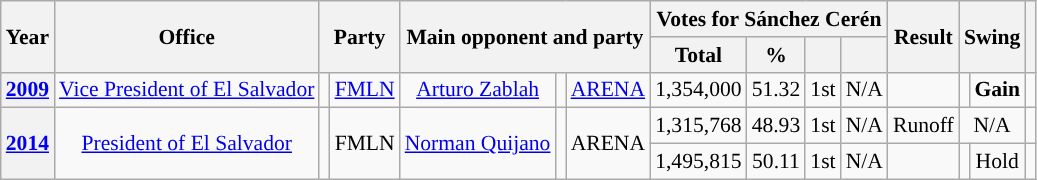<table class="wikitable" style="font-size:90%; text-align:center;">
<tr>
<th rowspan="2">Year</th>
<th rowspan="2">Office</th>
<th colspan="2" rowspan="2">Party</th>
<th colspan="3" rowspan="2">Main opponent and party</th>
<th colspan="4">Votes for Sánchez Cerén</th>
<th rowspan="2">Result</th>
<th colspan="2" rowspan="2">Swing</th>
<th rowspan="2"></th>
</tr>
<tr>
<th>Total</th>
<th>%</th>
<th></th>
<th></th>
</tr>
<tr>
<th><a href='#'>2009</a></th>
<td><a href='#'>Vice President of El Salvador</a></td>
<td style="background-color:"></td>
<td><a href='#'>FMLN</a></td>
<td><a href='#'>Arturo Zablah</a></td>
<td style="background-color:"></td>
<td><a href='#'>ARENA</a></td>
<td>1,354,000</td>
<td>51.32</td>
<td>1st</td>
<td>N/A</td>
<td></td>
<td style="background-color:"></td>
<td><strong>Gain</strong></td>
<td></td>
</tr>
<tr>
<th rowspan="2"><a href='#'>2014</a></th>
<td rowspan="2"><a href='#'>President of El Salvador</a></td>
<td rowspan="2" style="background-color:"></td>
<td rowspan="2">FMLN</td>
<td rowspan="2"><a href='#'>Norman Quijano</a></td>
<td rowspan="2" style="background-color:"></td>
<td rowspan="2">ARENA</td>
<td>1,315,768</td>
<td>48.93</td>
<td>1st</td>
<td>N/A</td>
<td>Runoff</td>
<td colspan="2">N/A</td>
<td></td>
</tr>
<tr>
<td>1,495,815</td>
<td>50.11</td>
<td>1st</td>
<td>N/A</td>
<td></td>
<td style="background-color:"></td>
<td>Hold</td>
<td></td>
</tr>
</table>
